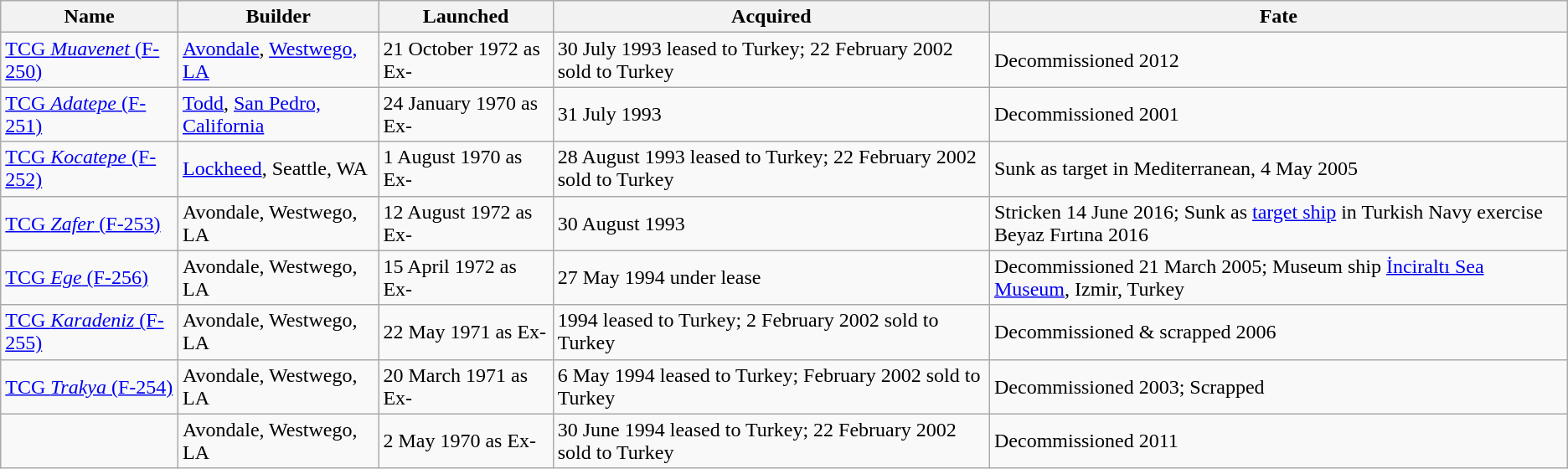<table class="wikitable">
<tr>
<th>Name</th>
<th>Builder</th>
<th>Launched</th>
<th>Acquired</th>
<th>Fate</th>
</tr>
<tr>
<td><a href='#'>TCG <em>Muavenet</em> (F-250)</a></td>
<td> <a href='#'>Avondale</a>, <a href='#'>Westwego, LA</a></td>
<td>21 October 1972 as Ex-</td>
<td>30 July 1993 leased to Turkey; 22 February 2002 sold to Turkey</td>
<td>Decommissioned 2012</td>
</tr>
<tr>
<td><a href='#'>TCG <em>Adatepe</em> (F-251)</a></td>
<td> <a href='#'>Todd</a>, <a href='#'>San Pedro, California</a></td>
<td>24 January 1970 as Ex-</td>
<td>31 July 1993</td>
<td>Decommissioned 2001</td>
</tr>
<tr>
<td><a href='#'>TCG <em>Kocatepe</em> (F-252)</a></td>
<td> <a href='#'>Lockheed</a>, Seattle, WA</td>
<td>1 August 1970 as Ex-</td>
<td>28 August 1993 leased to Turkey; 22 February 2002 sold to Turkey</td>
<td>Sunk as target in Mediterranean, 4 May 2005</td>
</tr>
<tr>
<td><a href='#'>TCG <em>Zafer</em> (F-253)</a></td>
<td> Avondale, Westwego, LA</td>
<td>12 August 1972 as Ex-</td>
<td>30 August 1993</td>
<td>Stricken 14 June 2016; Sunk as <a href='#'>target ship</a> in Turkish Navy exercise Beyaz Fırtına 2016</td>
</tr>
<tr>
<td><a href='#'>TCG <em>Ege</em> (F-256)</a></td>
<td> Avondale, Westwego, LA</td>
<td>15 April 1972 as Ex-</td>
<td>27 May 1994 under lease</td>
<td>Decommissioned 21 March 2005; Museum ship <a href='#'>İnciraltı Sea Museum</a>, Izmir, Turkey</td>
</tr>
<tr>
<td><a href='#'>TCG <em>Karadeniz</em> (F-255)</a></td>
<td> Avondale, Westwego, LA</td>
<td>22 May 1971 as Ex-</td>
<td>1994 leased to Turkey; 2 February 2002 sold to Turkey</td>
<td>Decommissioned & scrapped 2006</td>
</tr>
<tr>
<td><a href='#'>TCG <em>Trakya</em> (F-254)</a></td>
<td> Avondale, Westwego, LA</td>
<td>20 March 1971 as Ex-</td>
<td>6 May 1994 leased to Turkey; February 2002 sold to Turkey</td>
<td>Decommissioned 2003; Scrapped</td>
</tr>
<tr>
<td></td>
<td> Avondale, Westwego, LA</td>
<td>2 May 1970 as Ex-</td>
<td>30 June 1994 leased to Turkey; 22 February 2002 sold to Turkey</td>
<td>Decommissioned 2011</td>
</tr>
</table>
